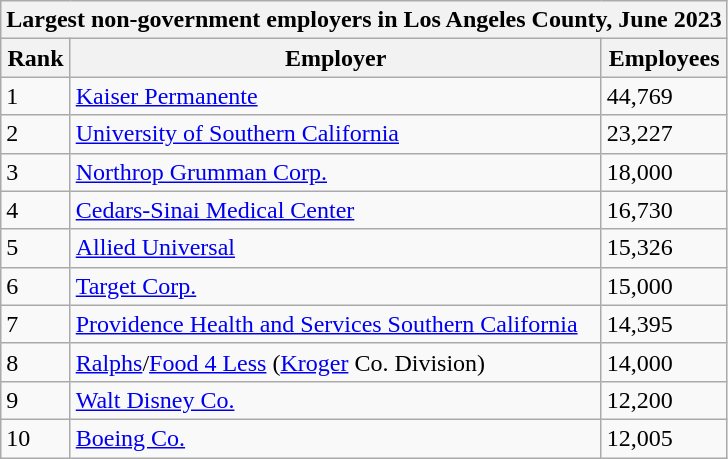<table class="wikitable sortable">
<tr>
<th colspan="3">Largest non-government employers in Los Angeles County, June 2023</th>
</tr>
<tr>
<th>Rank</th>
<th>Employer</th>
<th>Employees</th>
</tr>
<tr>
<td>1</td>
<td><a href='#'>Kaiser Permanente</a></td>
<td>44,769</td>
</tr>
<tr>
<td>2</td>
<td><a href='#'>University of Southern California</a></td>
<td>23,227</td>
</tr>
<tr>
<td>3</td>
<td><a href='#'>Northrop Grumman Corp.</a></td>
<td>18,000</td>
</tr>
<tr>
<td>4</td>
<td><a href='#'>Cedars-Sinai Medical Center</a></td>
<td>16,730</td>
</tr>
<tr>
<td>5</td>
<td><a href='#'>Allied Universal</a></td>
<td>15,326</td>
</tr>
<tr>
<td>6</td>
<td><a href='#'>Target Corp.</a></td>
<td>15,000</td>
</tr>
<tr>
<td>7</td>
<td><a href='#'>Providence Health and Services Southern California</a></td>
<td>14,395</td>
</tr>
<tr>
<td>8</td>
<td><a href='#'>Ralphs</a>/<a href='#'>Food 4 Less</a> (<a href='#'>Kroger</a> Co. Division)</td>
<td>14,000</td>
</tr>
<tr>
<td>9</td>
<td><a href='#'>Walt Disney Co.</a></td>
<td>12,200</td>
</tr>
<tr>
<td>10</td>
<td><a href='#'>Boeing Co.</a></td>
<td>12,005</td>
</tr>
</table>
